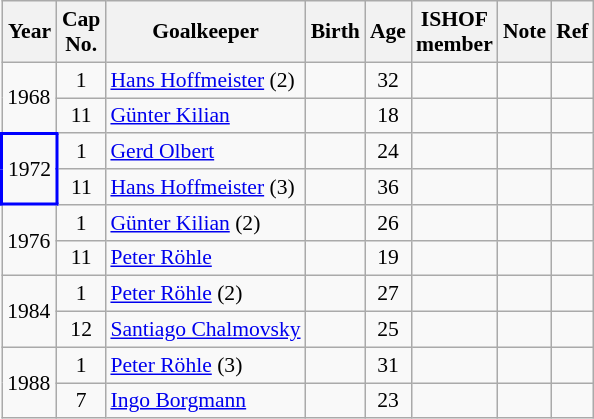<table class="wikitable sortable" style="text-align: center; font-size: 90%; margin-left: 1em;">
<tr>
<th>Year</th>
<th class="unsortable">Cap<br>No.</th>
<th>Goalkeeper</th>
<th>Birth</th>
<th>Age</th>
<th>ISHOF<br>member</th>
<th>Note</th>
<th class="unsortable">Ref</th>
</tr>
<tr>
<td rowspan="2" style="text-align: left;">1968</td>
<td>1</td>
<td style="text-align: left;" data-sort-value="Hoffmeister, Hans"><a href='#'>Hans Hoffmeister</a> (2)</td>
<td></td>
<td>32</td>
<td></td>
<td style="text-align: left;"></td>
<td></td>
</tr>
<tr>
<td>11</td>
<td style="text-align: left;" data-sort-value="Kilian, Günter"><a href='#'>Günter Kilian</a></td>
<td></td>
<td>18</td>
<td></td>
<td style="text-align: left;"></td>
<td></td>
</tr>
<tr>
<td rowspan="2" style="border: 2px solid blue; text-align: left;">1972</td>
<td>1</td>
<td style="text-align: left;" data-sort-value="Olbert, Gerd"><a href='#'>Gerd Olbert</a></td>
<td></td>
<td>24</td>
<td></td>
<td style="text-align: left;"></td>
<td></td>
</tr>
<tr>
<td>11</td>
<td style="text-align: left;" data-sort-value="Hoffmeister, Hans"><a href='#'>Hans Hoffmeister</a> (3)</td>
<td></td>
<td>36</td>
<td></td>
<td style="text-align: left;"></td>
<td></td>
</tr>
<tr>
<td rowspan="2" style="text-align: left;">1976</td>
<td>1</td>
<td style="text-align: left;" data-sort-value="Kilian, Günter"><a href='#'>Günter Kilian</a> (2)</td>
<td></td>
<td>26</td>
<td></td>
<td style="text-align: left;"></td>
<td></td>
</tr>
<tr>
<td>11</td>
<td style="text-align: left;" data-sort-value="Röhle, Peter"><a href='#'>Peter Röhle</a></td>
<td></td>
<td>19</td>
<td></td>
<td style="text-align: left;"></td>
<td></td>
</tr>
<tr>
<td rowspan="2" style="text-align: left;">1984 </td>
<td>1</td>
<td style="text-align: left;" data-sort-value="Röhle, Peter"><a href='#'>Peter Röhle</a> (2)</td>
<td></td>
<td>27</td>
<td></td>
<td style="text-align: left;"></td>
<td></td>
</tr>
<tr>
<td>12</td>
<td style="text-align: left;" data-sort-value="Chalmovsky, Santiago"><a href='#'>Santiago Chalmovsky</a></td>
<td></td>
<td>25</td>
<td></td>
<td style="text-align: left;"></td>
<td></td>
</tr>
<tr>
<td rowspan="2" style="text-align: left;">1988</td>
<td>1</td>
<td style="text-align: left;" data-sort-value="Röhle, Peter"><a href='#'>Peter Röhle</a> (3)</td>
<td></td>
<td>31</td>
<td></td>
<td style="text-align: left;"></td>
<td></td>
</tr>
<tr>
<td>7</td>
<td style="text-align: left;" data-sort-value="Borgmann, Ingo"><a href='#'>Ingo Borgmann</a></td>
<td></td>
<td>23</td>
<td></td>
<td style="text-align: left;"></td>
<td></td>
</tr>
</table>
